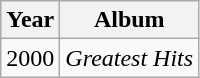<table class="wikitable" style="text-align:center;">
<tr>
<th>Year</th>
<th>Album</th>
</tr>
<tr>
<td>2000</td>
<td><em>Greatest Hits</em></td>
</tr>
</table>
